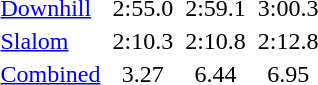<table>
<tr valign="top">
<td><a href='#'>Downhill</a><br></td>
<td></td>
<td align=center>2:55.0</td>
<td></td>
<td align=center>2:59.1</td>
<td><br></td>
<td align=center>3:00.3</td>
</tr>
<tr>
<td><a href='#'>Slalom</a><br></td>
<td></td>
<td align=center>2:10.3</td>
<td></td>
<td align=center>2:10.8</td>
<td></td>
<td align=center>2:12.8</td>
</tr>
<tr>
<td><a href='#'>Combined</a><br></td>
<td></td>
<td align=center>3.27</td>
<td></td>
<td align=center>6.44</td>
<td></td>
<td align=center>6.95</td>
</tr>
</table>
